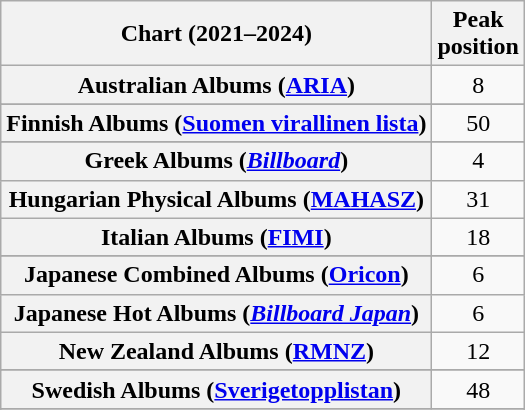<table class="wikitable sortable plainrowheaders" style="text-align:center;">
<tr>
<th scope="col">Chart (2021–2024)</th>
<th scope="col">Peak<br>position</th>
</tr>
<tr>
<th scope="row">Australian Albums (<a href='#'>ARIA</a>)</th>
<td>8</td>
</tr>
<tr>
</tr>
<tr>
</tr>
<tr>
<th scope="row">Finnish Albums (<a href='#'>Suomen virallinen lista</a>)</th>
<td>50</td>
</tr>
<tr>
</tr>
<tr>
<th scope="row">Greek Albums (<a href='#'><em>Billboard</em></a>)</th>
<td>4</td>
</tr>
<tr>
<th scope="row">Hungarian Physical Albums (<a href='#'>MAHASZ</a>)</th>
<td>31</td>
</tr>
<tr>
<th scope="row">Italian Albums (<a href='#'>FIMI</a>)</th>
<td>18</td>
</tr>
<tr>
</tr>
<tr>
<th scope="row">Japanese Combined Albums (<a href='#'>Oricon</a>)</th>
<td>6</td>
</tr>
<tr>
<th scope="row">Japanese Hot Albums (<em><a href='#'>Billboard Japan</a></em>)</th>
<td>6</td>
</tr>
<tr>
<th scope="row">New Zealand Albums (<a href='#'>RMNZ</a>)</th>
<td>12</td>
</tr>
<tr>
</tr>
<tr>
</tr>
<tr>
</tr>
<tr>
</tr>
<tr>
<th scope="row">Swedish Albums (<a href='#'>Sverigetopplistan</a>)</th>
<td>48</td>
</tr>
<tr>
</tr>
<tr>
</tr>
</table>
